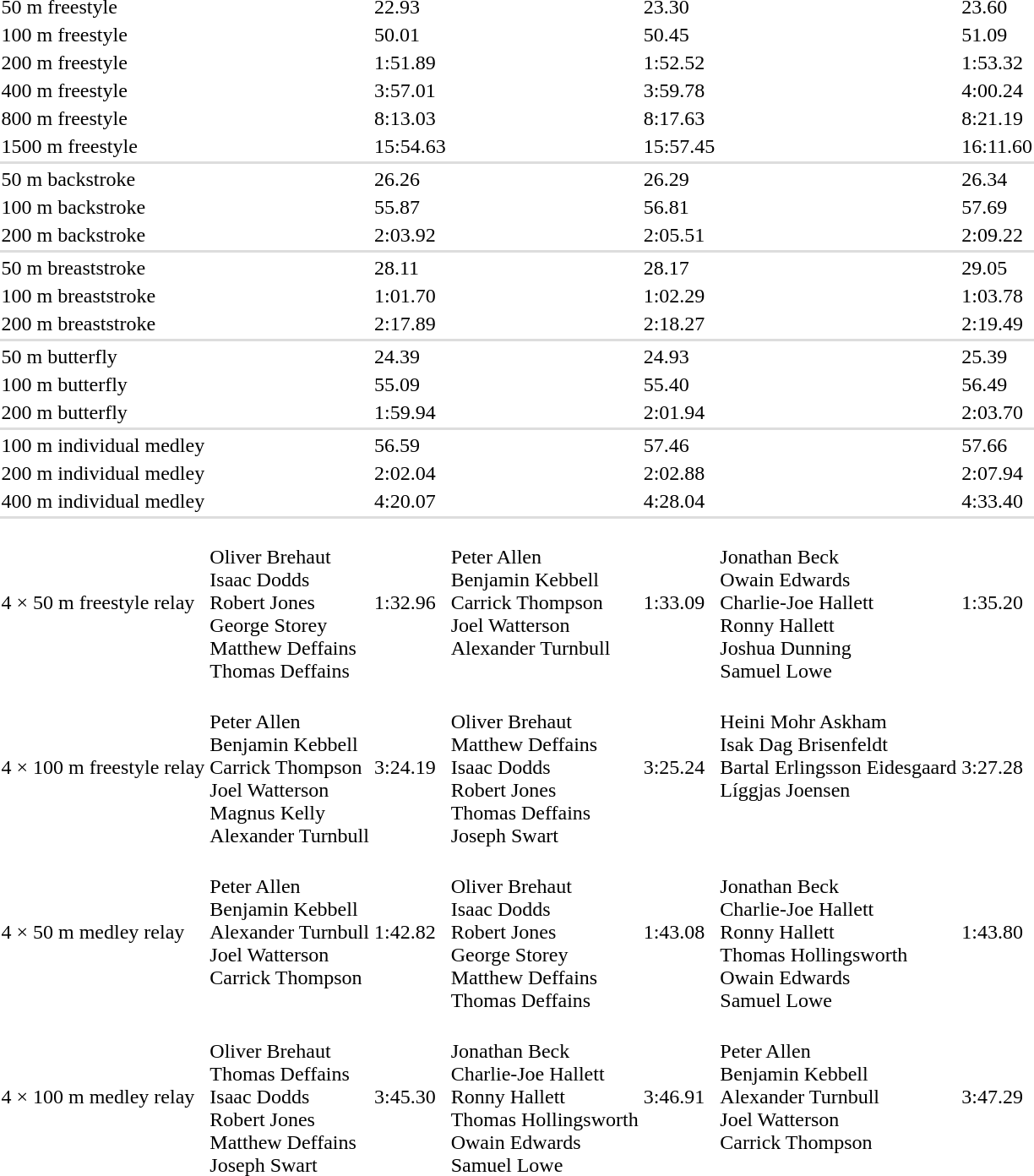<table>
<tr>
<td>50 m freestyle</td>
<td></td>
<td>22.93</td>
<td></td>
<td>23.30</td>
<td></td>
<td>23.60</td>
</tr>
<tr>
<td>100 m freestyle</td>
<td></td>
<td>50.01</td>
<td></td>
<td>50.45</td>
<td></td>
<td>51.09</td>
</tr>
<tr>
<td>200 m freestyle</td>
<td> </td>
<td>1:51.89</td>
<td></td>
<td>1:52.52</td>
<td></td>
<td>1:53.32</td>
</tr>
<tr>
<td>400 m freestyle</td>
<td></td>
<td>3:57.01</td>
<td></td>
<td>3:59.78</td>
<td></td>
<td>4:00.24</td>
</tr>
<tr>
<td>800 m freestyle</td>
<td></td>
<td>8:13.03</td>
<td></td>
<td>8:17.63</td>
<td></td>
<td>8:21.19</td>
</tr>
<tr>
<td>1500 m freestyle</td>
<td></td>
<td>15:54.63</td>
<td></td>
<td>15:57.45</td>
<td></td>
<td>16:11.60</td>
</tr>
<tr bgcolor=#dddddd>
<td colspan=7></td>
</tr>
<tr>
<td>50 m backstroke</td>
<td></td>
<td>26.26</td>
<td> </td>
<td>26.29</td>
<td></td>
<td>26.34</td>
</tr>
<tr>
<td>100 m backstroke</td>
<td></td>
<td>55.87</td>
<td></td>
<td>56.81</td>
<td></td>
<td>57.69</td>
</tr>
<tr>
<td>200 m backstroke</td>
<td> </td>
<td>2:03.92</td>
<td></td>
<td>2:05.51</td>
<td></td>
<td>2:09.22</td>
</tr>
<tr bgcolor=#dddddd>
<td colspan=7></td>
</tr>
<tr>
<td>50 m breaststroke</td>
<td></td>
<td>28.11</td>
<td></td>
<td>28.17</td>
<td></td>
<td>29.05</td>
</tr>
<tr>
<td>100 m breaststroke</td>
<td></td>
<td>1:01.70</td>
<td></td>
<td>1:02.29</td>
<td></td>
<td>1:03.78</td>
</tr>
<tr>
<td>200 m breaststroke</td>
<td></td>
<td>2:17.89</td>
<td></td>
<td>2:18.27</td>
<td></td>
<td>2:19.49</td>
</tr>
<tr bgcolor=#dddddd>
<td colspan=7></td>
</tr>
<tr>
<td>50 m butterfly</td>
<td></td>
<td>24.39</td>
<td></td>
<td>24.93</td>
<td></td>
<td>25.39</td>
</tr>
<tr>
<td>100 m butterfly</td>
<td> </td>
<td>55.09</td>
<td></td>
<td>55.40</td>
<td></td>
<td>56.49</td>
</tr>
<tr>
<td>200 m butterfly</td>
<td></td>
<td>1:59.94</td>
<td></td>
<td>2:01.94</td>
<td></td>
<td>2:03.70</td>
</tr>
<tr bgcolor=#dddddd>
<td colspan=7></td>
</tr>
<tr>
<td>100 m individual medley</td>
<td></td>
<td>56.59</td>
<td></td>
<td>57.46</td>
<td></td>
<td>57.66</td>
</tr>
<tr>
<td>200 m individual medley</td>
<td></td>
<td>2:02.04</td>
<td></td>
<td>2:02.88</td>
<td></td>
<td>2:07.94</td>
</tr>
<tr>
<td>400 m individual medley</td>
<td></td>
<td>4:20.07</td>
<td></td>
<td>4:28.04</td>
<td> </td>
<td>4:33.40</td>
</tr>
<tr bgcolor=#dddddd>
<td colspan=7></td>
</tr>
<tr>
<td>4 × 50 m freestyle relay</td>
<td valign=top><br>Oliver Brehaut<br>Isaac Dodds<br>Robert Jones<br>George Storey<br>Matthew Deffains <br>Thomas Deffains </td>
<td>1:32.96</td>
<td valign=top><br>Peter Allen<br>Benjamin Kebbell<br>Carrick Thompson<br>Joel Watterson<br>Alexander Turnbull </td>
<td>1:33.09</td>
<td valign=top><br>Jonathan Beck<br>Owain Edwards<br>Charlie-Joe Hallett<br>Ronny Hallett<br>Joshua Dunning <br>Samuel Lowe </td>
<td>1:35.20</td>
</tr>
<tr>
<td>4 × 100 m freestyle relay</td>
<td valign=top> <br> Peter Allen<br>Benjamin Kebbell<br>Carrick Thompson<br>Joel Watterson<br>Magnus Kelly <br>Alexander Turnbull </td>
<td>3:24.19</td>
<td valign=top> <br> Oliver Brehaut<br>Matthew Deffains <br>Isaac Dodds<br>Robert Jones<br>Thomas Deffains  <br> Joseph Swart </td>
<td>3:25.24</td>
<td valign=top> <br> Heini Mohr Askham <br> Isak Dag Brisenfeldt <br> Bartal Erlingsson Eidesgaard <br> Líggjas Joensen</td>
<td>3:27.28</td>
</tr>
<tr>
<td>4 × 50 m medley relay</td>
<td valign=top> <br>Peter Allen <br>Benjamin Kebbell <br>Alexander Turnbull <br>Joel Watterson<br>Carrick Thompson </td>
<td>1:42.82</td>
<td valign=top> <br> Oliver Brehaut <br> Isaac Dodds <br> Robert Jones <br> George Storey<br>Matthew Deffains <br>Thomas Deffains </td>
<td>1:43.08</td>
<td valign=top> <br> Jonathan Beck <br> Charlie-Joe Hallett <br> Ronny Hallett <br> Thomas Hollingsworth<br>Owain Edwards <br>Samuel Lowe </td>
<td>1:43.80</td>
</tr>
<tr>
<td>4 × 100 m medley relay</td>
<td valign=top><br> Oliver Brehaut <br>Thomas Deffains <br> Isaac Dodds <br> Robert Jones <br>Matthew Deffains  <br> Joseph Swart </td>
<td>3:45.30</td>
<td valign=top><br> Jonathan Beck <br> Charlie-Joe Hallett <br> Ronny Hallett <br> Thomas Hollingsworth<br>Owain Edwards <br>Samuel Lowe </td>
<td>3:46.91</td>
<td valign=top><br>Peter Allen <br>Benjamin Kebbell <br>Alexander Turnbull <br>Joel Watterson<br>Carrick Thompson </td>
<td>3:47.29</td>
</tr>
</table>
